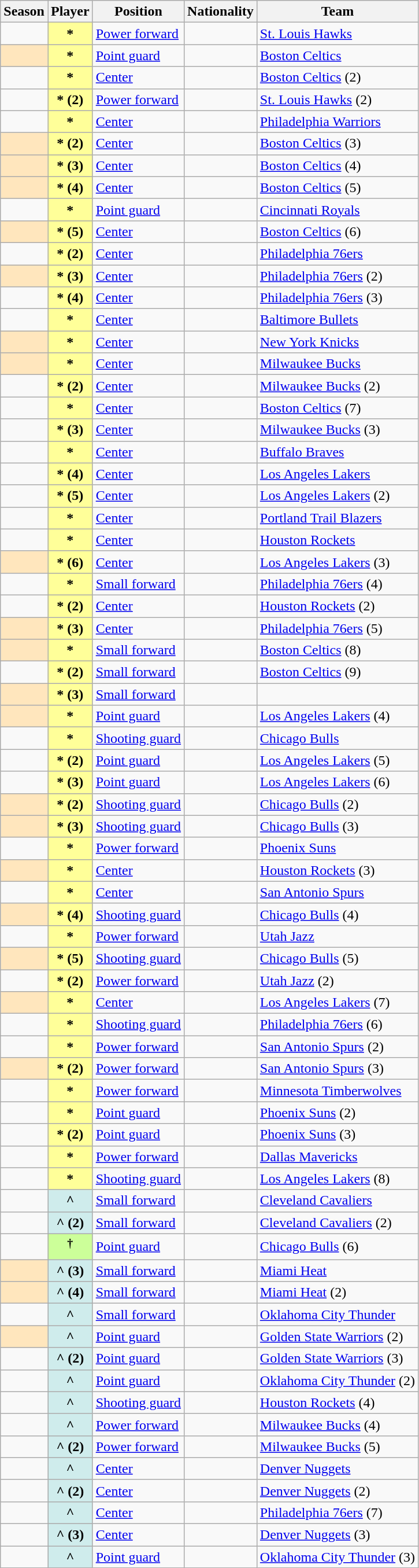<table class="wikitable plainrowheaders sortable" summary="Season (sortable), Player (sortable), Position (sortable), Nationality (sortable) and Team (sortable)">
<tr>
<th scope="col">Season</th>
<th scope="col">Player</th>
<th scope="col">Position</th>
<th scope="col">Nationality</th>
<th scope="col">Team</th>
</tr>
<tr>
<td></td>
<th scope="row" style="background-color:#FFFF99">*</th>
<td><a href='#'>Power forward</a></td>
<td></td>
<td><a href='#'>St. Louis Hawks</a></td>
</tr>
<tr>
<th scope="row" style="background-color:#FFE6BD"></th>
<th scope="row" style="background-color:#FFFF99">*</th>
<td><a href='#'>Point guard</a></td>
<td></td>
<td><a href='#'>Boston Celtics</a></td>
</tr>
<tr>
<td></td>
<th scope="row" style="background-color:#FFFF99">*</th>
<td><a href='#'>Center</a></td>
<td></td>
<td><a href='#'>Boston Celtics</a> (2)</td>
</tr>
<tr>
<td></td>
<th scope="row" style="background-color:#FFFF99">* (2)</th>
<td><a href='#'>Power forward</a></td>
<td></td>
<td><a href='#'>St. Louis Hawks</a> (2)</td>
</tr>
<tr>
<td></td>
<th scope="row" style="background-color:#FFFF99">*</th>
<td><a href='#'>Center</a></td>
<td></td>
<td><a href='#'>Philadelphia Warriors</a></td>
</tr>
<tr>
<th scope="row" style="background-color:#FFE6BD"> </th>
<th scope="row" style="background-color:#FFFF99">* (2)</th>
<td><a href='#'>Center</a></td>
<td></td>
<td><a href='#'>Boston Celtics</a> (3)</td>
</tr>
<tr>
<th scope="row" style="background-color:#FFE6BD"> </th>
<th scope="row" style="background-color:#FFFF99">* (3)</th>
<td><a href='#'>Center</a></td>
<td></td>
<td><a href='#'>Boston Celtics</a> (4)</td>
</tr>
<tr>
<th scope="row" style="background-color:#FFE6BD"> </th>
<th scope="row" style="background-color:#FFFF99">* (4)</th>
<td><a href='#'>Center</a></td>
<td></td>
<td><a href='#'>Boston Celtics</a> (5)</td>
</tr>
<tr>
<td></td>
<th scope="row" style="background-color:#FFFF99">*</th>
<td><a href='#'>Point guard</a></td>
<td></td>
<td><a href='#'>Cincinnati Royals</a></td>
</tr>
<tr>
<th scope="row" style="background-color:#FFE6BD"> </th>
<th scope="row" style="background-color:#FFFF99">* (5)</th>
<td><a href='#'>Center</a></td>
<td></td>
<td><a href='#'>Boston Celtics</a> (6)</td>
</tr>
<tr>
<td></td>
<th scope="row" style="background-color:#FFFF99">* (2)</th>
<td><a href='#'>Center</a></td>
<td></td>
<td><a href='#'>Philadelphia 76ers</a></td>
</tr>
<tr>
<th scope="row" style="background-color:#FFE6BD"> </th>
<th scope="row" style="background-color:#FFFF99">* (3)</th>
<td><a href='#'>Center</a></td>
<td></td>
<td><a href='#'>Philadelphia 76ers</a> (2)</td>
</tr>
<tr>
<td></td>
<th scope="row" style="background-color:#FFFF99">* (4)</th>
<td><a href='#'>Center</a></td>
<td></td>
<td><a href='#'>Philadelphia 76ers</a> (3)</td>
</tr>
<tr>
<td></td>
<th scope="row" style="background-color:#FFFF99">*</th>
<td><a href='#'>Center</a></td>
<td></td>
<td><a href='#'>Baltimore Bullets</a></td>
</tr>
<tr>
<td !scope="row" style="background-color:#FFE6BD"> </td>
<th scope="row" style="background-color:#FFFF99">*</th>
<td><a href='#'>Center</a></td>
<td></td>
<td><a href='#'>New York Knicks</a></td>
</tr>
<tr>
<th scope="row" style="background-color:#FFE6BD"> </th>
<th scope="row" style="background-color:#FFFF99">*</th>
<td><a href='#'>Center</a></td>
<td></td>
<td><a href='#'>Milwaukee Bucks</a></td>
</tr>
<tr>
<td></td>
<th scope="row" style="background-color:#FFFF99">* (2)</th>
<td><a href='#'>Center</a></td>
<td></td>
<td><a href='#'>Milwaukee Bucks</a> (2)</td>
</tr>
<tr>
<td></td>
<th scope="row" style="background-color:#FFFF99">*</th>
<td><a href='#'>Center</a></td>
<td></td>
<td><a href='#'>Boston Celtics</a> (7)</td>
</tr>
<tr>
<td></td>
<th scope="row" style="background-color:#FFFF99">* (3)</th>
<td><a href='#'>Center</a></td>
<td></td>
<td><a href='#'>Milwaukee Bucks</a> (3)</td>
</tr>
<tr>
<td></td>
<th scope="row" style="background-color:#FFFF99">*</th>
<td><a href='#'>Center</a></td>
<td></td>
<td><a href='#'>Buffalo Braves</a></td>
</tr>
<tr>
<td></td>
<th scope="row" style="background-color:#FFFF99">* (4)</th>
<td><a href='#'>Center</a></td>
<td></td>
<td><a href='#'>Los Angeles Lakers</a></td>
</tr>
<tr>
<td></td>
<th scope="row" style="background-color:#FFFF99">* (5)</th>
<td><a href='#'>Center</a></td>
<td></td>
<td><a href='#'>Los Angeles Lakers</a> (2)</td>
</tr>
<tr>
<td></td>
<th scope="row" style="background-color:#FFFF99">*</th>
<td><a href='#'>Center</a></td>
<td></td>
<td><a href='#'>Portland Trail Blazers</a></td>
</tr>
<tr>
<td></td>
<th scope="row" style="background-color:#FFFF99">*</th>
<td><a href='#'>Center</a></td>
<td></td>
<td><a href='#'>Houston Rockets</a></td>
</tr>
<tr>
<td !scope="row" style="background-color:#FFE6BD"> </td>
<th scope="row" style="background-color:#FFFF99">* (6)</th>
<td><a href='#'>Center</a></td>
<td></td>
<td><a href='#'>Los Angeles Lakers</a> (3)</td>
</tr>
<tr>
<td></td>
<th scope="row" style="background-color:#FFFF99">*</th>
<td><a href='#'>Small forward</a></td>
<td></td>
<td><a href='#'>Philadelphia 76ers</a> (4)</td>
</tr>
<tr>
<td></td>
<th scope="row" style="background-color:#FFFF99">* (2)</th>
<td><a href='#'>Center</a></td>
<td></td>
<td><a href='#'>Houston Rockets</a> (2)</td>
</tr>
<tr>
<th scope="row" style="background-color:#FFE6BD"> </th>
<th scope="row" style="background-color:#FFFF99">* (3)</th>
<td><a href='#'>Center</a></td>
<td></td>
<td><a href='#'>Philadelphia 76ers</a> (5)</td>
</tr>
<tr>
<th scope="row" style="background-color:#FFE6BD"> </th>
<th scope="row" style="background-color:#FFFF99">*</th>
<td><a href='#'>Small forward</a></td>
<td></td>
<td><a href='#'>Boston Celtics</a> (8)</td>
</tr>
<tr>
<td></td>
<th scope="row" style="background-color:#FFFF99">* (2)</th>
<td><a href='#'>Small forward</a></td>
<td></td>
<td><a href='#'>Boston Celtics</a> (9)</td>
</tr>
<tr>
<th scope="row" style="background-color:#FFE6BD"> </th>
<th scope="row" style="background-color:#FFFF99">* (3)</th>
<td><a href='#'>Small forward</a></td>
<td></td>
<td></td>
</tr>
<tr>
<th scope="row" style="background-color:#FFE6BD"> </th>
<th scope="row" style="background-color:#FFFF99">*</th>
<td><a href='#'>Point guard</a></td>
<td></td>
<td><a href='#'>Los Angeles Lakers</a> (4)</td>
</tr>
<tr>
<td></td>
<th scope="row" style="background-color:#FFFF99">*</th>
<td><a href='#'>Shooting guard</a></td>
<td></td>
<td><a href='#'>Chicago Bulls</a></td>
</tr>
<tr>
<td></td>
<th scope="row" style="background-color:#FFFF99">* (2)</th>
<td><a href='#'>Point guard</a></td>
<td></td>
<td><a href='#'>Los Angeles Lakers</a> (5)</td>
</tr>
<tr>
<td></td>
<th scope="row" style="background-color:#FFFF99">* (3)</th>
<td><a href='#'>Point guard</a></td>
<td></td>
<td><a href='#'>Los Angeles Lakers</a> (6)</td>
</tr>
<tr>
<th scope="row" style="background-color:#FFE6BD"> </th>
<th scope="row" style="background-color:#FFFF99">* (2)</th>
<td><a href='#'>Shooting guard</a></td>
<td></td>
<td><a href='#'>Chicago Bulls</a> (2)</td>
</tr>
<tr>
<th scope="row" style="background-color:#FFE6BD"> </th>
<th scope="row" style="background-color:#FFFF99">* (3)</th>
<td><a href='#'>Shooting guard</a></td>
<td></td>
<td><a href='#'>Chicago Bulls</a> (3)</td>
</tr>
<tr>
<td></td>
<th scope="row" style="background-color:#FFFF99">*</th>
<td><a href='#'>Power forward</a></td>
<td></td>
<td><a href='#'>Phoenix Suns</a></td>
</tr>
<tr>
<th scope="row" style="background-color:#FFE6BD"> </th>
<th scope="row" style="background-color:#FFFF99">*</th>
<td><a href='#'>Center</a></td>
<td></td>
<td><a href='#'>Houston Rockets</a> (3)</td>
</tr>
<tr>
<td></td>
<th scope="row" style="background-color:#FFFF99">*</th>
<td><a href='#'>Center</a></td>
<td></td>
<td><a href='#'>San Antonio Spurs</a></td>
</tr>
<tr>
<th scope="row" style="background-color:#FFE6BD"> </th>
<th scope="row" style="background-color:#FFFF99">* (4)</th>
<td><a href='#'>Shooting guard</a></td>
<td></td>
<td><a href='#'>Chicago Bulls</a> (4)</td>
</tr>
<tr>
<td></td>
<th scope="row" style="background-color:#FFFF99">*</th>
<td><a href='#'>Power forward</a></td>
<td></td>
<td><a href='#'>Utah Jazz</a></td>
</tr>
<tr>
<th scope="row" style="background-color:#FFE6BD"> </th>
<th scope="row" style="background-color:#FFFF99">* (5)</th>
<td><a href='#'>Shooting guard</a></td>
<td></td>
<td><a href='#'>Chicago Bulls</a> (5)</td>
</tr>
<tr>
<td></td>
<th scope="row" style="background-color:#FFFF99">* (2)</th>
<td><a href='#'>Power forward</a></td>
<td></td>
<td><a href='#'>Utah Jazz</a> (2)</td>
</tr>
<tr>
<th scope="row" style="background-color:#FFE6BD"> </th>
<th scope="row" style="background-color:#FFFF99">*</th>
<td><a href='#'>Center</a></td>
<td></td>
<td><a href='#'>Los Angeles Lakers</a> (7)</td>
</tr>
<tr>
<td></td>
<th scope="row" style="background-color:#FFFF99">*</th>
<td><a href='#'>Shooting guard</a></td>
<td></td>
<td><a href='#'>Philadelphia 76ers</a> (6)</td>
</tr>
<tr>
<td></td>
<th scope="row" style="background-color:#FFFF99">*</th>
<td><a href='#'>Power forward</a></td>
<td></td>
<td><a href='#'>San Antonio Spurs</a> (2)</td>
</tr>
<tr>
<th scope="row" style="background-color:#FFE6BD"> </th>
<th scope="row" style="background-color:#FFFF99">* (2)</th>
<td><a href='#'>Power forward</a></td>
<td></td>
<td><a href='#'>San Antonio Spurs</a> (3)</td>
</tr>
<tr>
<td></td>
<th scope="row" style="background-color:#FFFF99">*</th>
<td><a href='#'>Power forward</a></td>
<td></td>
<td><a href='#'>Minnesota Timberwolves</a></td>
</tr>
<tr>
<td></td>
<th scope="row" style="background-color:#FFFF99">*</th>
<td><a href='#'>Point guard</a></td>
<td></td>
<td><a href='#'>Phoenix Suns</a> (2)</td>
</tr>
<tr>
<td></td>
<th scope="row" style="background-color:#FFFF99">* (2)</th>
<td><a href='#'>Point guard</a></td>
<td></td>
<td><a href='#'>Phoenix Suns</a> (3)</td>
</tr>
<tr>
<td></td>
<th scope="row" style="background-color:#FFFF99">*</th>
<td><a href='#'>Power forward</a></td>
<td></td>
<td><a href='#'>Dallas Mavericks</a></td>
</tr>
<tr>
<td></td>
<th scope="row" style="background-color:#FFFF99">*</th>
<td><a href='#'>Shooting guard</a></td>
<td></td>
<td><a href='#'>Los Angeles Lakers</a> (8)</td>
</tr>
<tr>
<td></td>
<th scope="row" style="background-color:#CFECEC">^</th>
<td><a href='#'>Small forward</a></td>
<td></td>
<td><a href='#'>Cleveland Cavaliers</a></td>
</tr>
<tr>
<td></td>
<th scope="row" style="background-color:#CFECEC">^ (2)</th>
<td><a href='#'>Small forward</a></td>
<td></td>
<td><a href='#'>Cleveland Cavaliers</a> (2)</td>
</tr>
<tr>
<td></td>
<th scope="row" style="background-color:#CCFF99"><sup>†</sup></th>
<td><a href='#'>Point guard</a></td>
<td></td>
<td><a href='#'>Chicago Bulls</a> (6)</td>
</tr>
<tr>
<th scope="row" style="background-color:#FFE6BD"> </th>
<th scope="row" style="background-color:#CFECEC">^ (3)</th>
<td><a href='#'>Small forward</a></td>
<td></td>
<td><a href='#'>Miami Heat</a></td>
</tr>
<tr>
<th scope="row" style="background-color:#FFE6BD"> </th>
<th scope="row" style="background-color:#CFECEC">^ (4)</th>
<td><a href='#'>Small forward</a></td>
<td></td>
<td><a href='#'>Miami Heat</a> (2)</td>
</tr>
<tr>
<td></td>
<th scope="row" style="background-color:#CFECEC">^</th>
<td><a href='#'>Small forward</a></td>
<td></td>
<td><a href='#'>Oklahoma City Thunder</a></td>
</tr>
<tr>
<th scope="row" style="background-color:#FFE6BD"> </th>
<th scope="row" style="background-color:#CFECEC">^</th>
<td><a href='#'>Point guard</a></td>
<td></td>
<td><a href='#'>Golden State Warriors</a> (2)</td>
</tr>
<tr>
<td></td>
<th scope="row" style="background-color:#CFECEC">^ (2)</th>
<td><a href='#'>Point guard</a></td>
<td></td>
<td><a href='#'>Golden State Warriors</a> (3)</td>
</tr>
<tr>
<td></td>
<th scope="row" style="background-color:#CFECEC">^</th>
<td><a href='#'>Point guard</a></td>
<td></td>
<td><a href='#'>Oklahoma City Thunder</a> (2)</td>
</tr>
<tr>
<td></td>
<th scope="row" style="background-color:#CFECEC">^</th>
<td><a href='#'>Shooting guard</a></td>
<td></td>
<td><a href='#'>Houston Rockets</a> (4)</td>
</tr>
<tr>
<td></td>
<th scope="row" style="background-color:#CFECEC">^</th>
<td><a href='#'>Power forward</a></td>
<td></td>
<td><a href='#'>Milwaukee Bucks</a> (4)</td>
</tr>
<tr>
<td></td>
<th scope="row" style="background-color:#CFECEC">^ (2)</th>
<td><a href='#'>Power forward</a></td>
<td></td>
<td><a href='#'>Milwaukee Bucks</a> (5)</td>
</tr>
<tr>
<td></td>
<th scope="row" style="background-color:#CFECEC">^</th>
<td><a href='#'>Center</a></td>
<td></td>
<td><a href='#'>Denver Nuggets</a></td>
</tr>
<tr>
<td></td>
<th scope="row" style="background-color:#CFECEC">^ (2)</th>
<td><a href='#'>Center</a></td>
<td></td>
<td><a href='#'>Denver Nuggets</a> (2)</td>
</tr>
<tr>
<td></td>
<th scope="row" style="background-color:#CFECEC">^</th>
<td><a href='#'>Center</a></td>
<td></td>
<td><a href='#'>Philadelphia 76ers</a> (7)</td>
</tr>
<tr>
<td></td>
<th scope="row" style="background-color:#CFECEC">^ (3)</th>
<td><a href='#'>Center</a></td>
<td></td>
<td><a href='#'>Denver Nuggets</a> (3)</td>
</tr>
<tr>
<td></td>
<th scope="row" style="background-color:#CFECEC">^</th>
<td><a href='#'>Point guard</a></td>
<td></td>
<td><a href='#'>Oklahoma City Thunder</a> (3)</td>
</tr>
</table>
